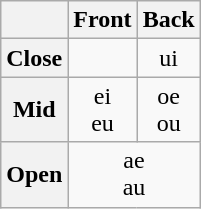<table class="wikitable" style="text-align: center;">
<tr>
<th></th>
<th>Front</th>
<th>Back</th>
</tr>
<tr>
<th>Close</th>
<td></td>
<td>ui </td>
</tr>
<tr>
<th>Mid</th>
<td>ei <br>eu </td>
<td>oe <br>ou </td>
</tr>
<tr>
<th>Open</th>
<td colspan="2">ae <br>au </td>
</tr>
</table>
